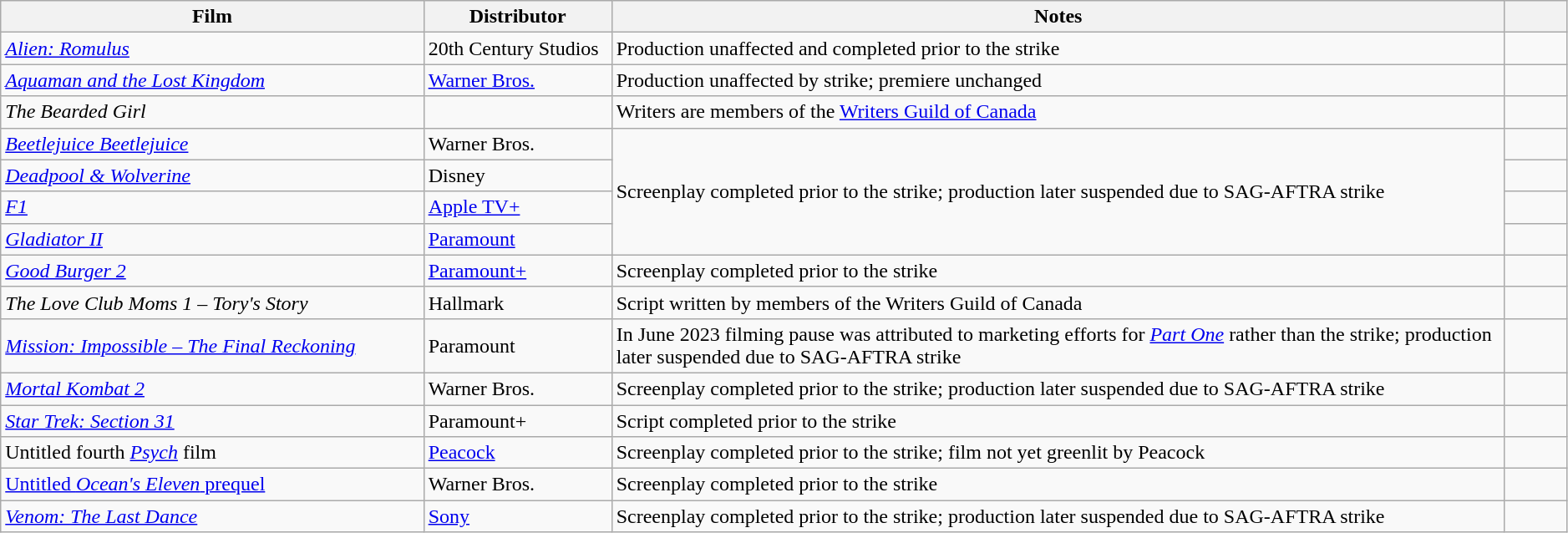<table class="wikitable sortable defaultcenter col1left col3left" style="width:99%;">
<tr>
<th scope="col" style="width:27%;">Film</th>
<th scope="col" style="width:12%;">Distributor</th>
<th scope="col">Notes</th>
<th scope="col" class="unsortable" style="width:4%;"></th>
</tr>
<tr>
<td><em><a href='#'>Alien: Romulus</a></em></td>
<td>20th Century Studios</td>
<td>Production unaffected and completed prior to the strike</td>
<td></td>
</tr>
<tr>
<td><em><a href='#'>Aquaman and the Lost Kingdom</a></em></td>
<td><a href='#'>Warner Bros.</a></td>
<td>Production unaffected by strike; premiere unchanged</td>
<td></td>
</tr>
<tr>
<td><em>The Bearded Girl</em></td>
<td></td>
<td>Writers are members of the <a href='#'>Writers Guild of Canada</a></td>
<td></td>
</tr>
<tr>
<td><em><a href='#'>Beetlejuice Beetlejuice</a></em></td>
<td>Warner Bros.</td>
<td rowspan="4">Screenplay completed prior to the strike; production later suspended due to SAG-AFTRA strike</td>
<td></td>
</tr>
<tr>
<td><em><a href='#'>Deadpool & Wolverine</a></em></td>
<td>Disney</td>
<td></td>
</tr>
<tr>
<td><em><a href='#'>F1</a></em></td>
<td><a href='#'>Apple TV+</a></td>
<td></td>
</tr>
<tr>
<td><em><a href='#'>Gladiator II</a></em></td>
<td><a href='#'>Paramount</a></td>
<td></td>
</tr>
<tr>
<td><em><a href='#'>Good Burger 2</a></em></td>
<td><a href='#'>Paramount+</a></td>
<td>Screenplay completed prior to the strike</td>
<td></td>
</tr>
<tr>
<td><em>The Love Club Moms 1 – Tory's Story</em></td>
<td>Hallmark</td>
<td>Script written by members of the Writers Guild of Canada</td>
<td></td>
</tr>
<tr>
<td><em><a href='#'>Mission: Impossible – The Final Reckoning</a></em></td>
<td>Paramount</td>
<td>In June 2023 filming pause was attributed to marketing efforts for <em><a href='#'>Part One</a></em> rather than the strike; production later suspended due to SAG-AFTRA strike</td>
<td></td>
</tr>
<tr>
<td><em><a href='#'>Mortal Kombat 2</a></em></td>
<td>Warner Bros.</td>
<td>Screenplay completed prior to the strike; production later suspended due to SAG-AFTRA strike</td>
<td></td>
</tr>
<tr>
<td><em><a href='#'>Star Trek: Section 31</a></em></td>
<td>Paramount+</td>
<td>Script completed prior to the strike</td>
<td></td>
</tr>
<tr>
<td>Untitled fourth <em><a href='#'>Psych</a></em> film</td>
<td><a href='#'>Peacock</a></td>
<td>Screenplay completed prior to the strike; film not yet greenlit by Peacock</td>
<td></td>
</tr>
<tr>
<td><a href='#'>Untitled <em>Ocean's Eleven</em> prequel</a></td>
<td>Warner Bros.</td>
<td>Screenplay completed prior to the strike</td>
<td></td>
</tr>
<tr>
<td><em><a href='#'>Venom: The Last Dance</a></em></td>
<td><a href='#'>Sony</a></td>
<td>Screenplay completed prior to the strike; production later suspended due to SAG-AFTRA strike</td>
<td></td>
</tr>
</table>
